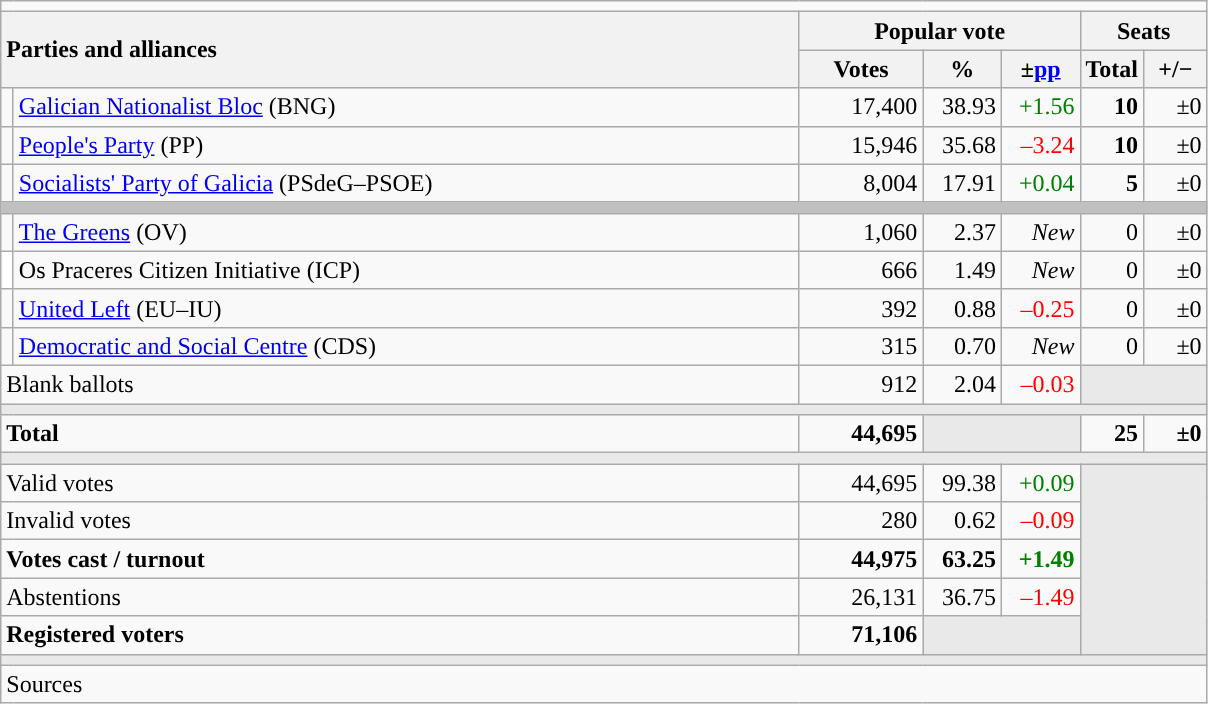<table class="wikitable" style="text-align:right;">
<tr>
<td colspan="7"></td>
</tr>
<tr>
<th style="text-align:left;" rowspan="2" colspan="2" width="525">Parties and alliances</th>
<th colspan="3">Popular vote</th>
<th colspan="2">Seats</th>
</tr>
<tr>
<th width="75">Votes</th>
<th width="45">%</th>
<th width="45">±<a href='#'>pp</a></th>
<th width="35">Total</th>
<th width="35">+/−</th>
</tr>
<tr>
<td width="1" style="color:inherit;background:"></td>
<td align="left"><a href='#'>Galician Nationalist Bloc</a> (BNG)</td>
<td>17,400</td>
<td>38.93</td>
<td style="color:green;">+1.56</td>
<td><strong>10</strong></td>
<td>±0</td>
</tr>
<tr>
<td style="color:inherit;background:"></td>
<td align="left"><a href='#'>People's Party</a> (PP)</td>
<td>15,946</td>
<td>35.68</td>
<td style="color:red;">–3.24</td>
<td><strong>10</strong></td>
<td>±0</td>
</tr>
<tr>
<td style="color:inherit;background:"></td>
<td align="left"><a href='#'>Socialists' Party of Galicia</a> (PSdeG–PSOE)</td>
<td>8,004</td>
<td>17.91</td>
<td style="color:green;">+0.04</td>
<td><strong>5</strong></td>
<td>±0</td>
</tr>
<tr>
<td colspan="7" bgcolor="#C0C0C0"></td>
</tr>
<tr>
<td style="color:inherit;background:"></td>
<td align="left"><a href='#'>The Greens</a> (OV)</td>
<td>1,060</td>
<td>2.37</td>
<td><em>New</em></td>
<td>0</td>
<td>±0</td>
</tr>
<tr>
<td bgcolor="white"></td>
<td align="left">Os Praceres Citizen Initiative (ICP)</td>
<td>666</td>
<td>1.49</td>
<td><em>New</em></td>
<td>0</td>
<td>±0</td>
</tr>
<tr>
<td style="color:inherit;background:"></td>
<td align="left"><a href='#'>United Left</a> (EU–IU)</td>
<td>392</td>
<td>0.88</td>
<td style="color:red;">–0.25</td>
<td>0</td>
<td>±0</td>
</tr>
<tr>
<td style="color:inherit;background:"></td>
<td align="left"><a href='#'>Democratic and Social Centre</a> (CDS)</td>
<td>315</td>
<td>0.70</td>
<td><em>New</em></td>
<td>0</td>
<td>±0</td>
</tr>
<tr>
<td align="left" colspan="2">Blank ballots</td>
<td>912</td>
<td>2.04</td>
<td style="color:red;">–0.03</td>
<td bgcolor="#E9E9E9" colspan="2"></td>
</tr>
<tr>
<td colspan="7" bgcolor="#E9E9E9"></td>
</tr>
<tr style="font-weight:bold;">
<td align="left" colspan="2">Total</td>
<td>44,695</td>
<td bgcolor="#E9E9E9" colspan="2"></td>
<td>25</td>
<td>±0</td>
</tr>
<tr>
<td colspan="7" bgcolor="#E9E9E9"></td>
</tr>
<tr>
<td align="left" colspan="2">Valid votes</td>
<td>44,695</td>
<td>99.38</td>
<td style="color:green;">+0.09</td>
<td bgcolor="#E9E9E9" colspan="2" rowspan="5"></td>
</tr>
<tr>
<td align="left" colspan="2">Invalid votes</td>
<td>280</td>
<td>0.62</td>
<td style="color:red;">–0.09</td>
</tr>
<tr style="font-weight:bold;">
<td align="left" colspan="2">Votes cast / turnout</td>
<td>44,975</td>
<td>63.25</td>
<td style="color:green;">+1.49</td>
</tr>
<tr>
<td align="left" colspan="2">Abstentions</td>
<td>26,131</td>
<td>36.75</td>
<td style="color:red;">–1.49</td>
</tr>
<tr style="font-weight:bold;">
<td align="left" colspan="2">Registered voters</td>
<td>71,106</td>
<td bgcolor="#E9E9E9" colspan="2"></td>
</tr>
<tr>
<td colspan="7" bgcolor="#E9E9E9"></td>
</tr>
<tr>
<td align="left" colspan="7">Sources</td>
</tr>
</table>
